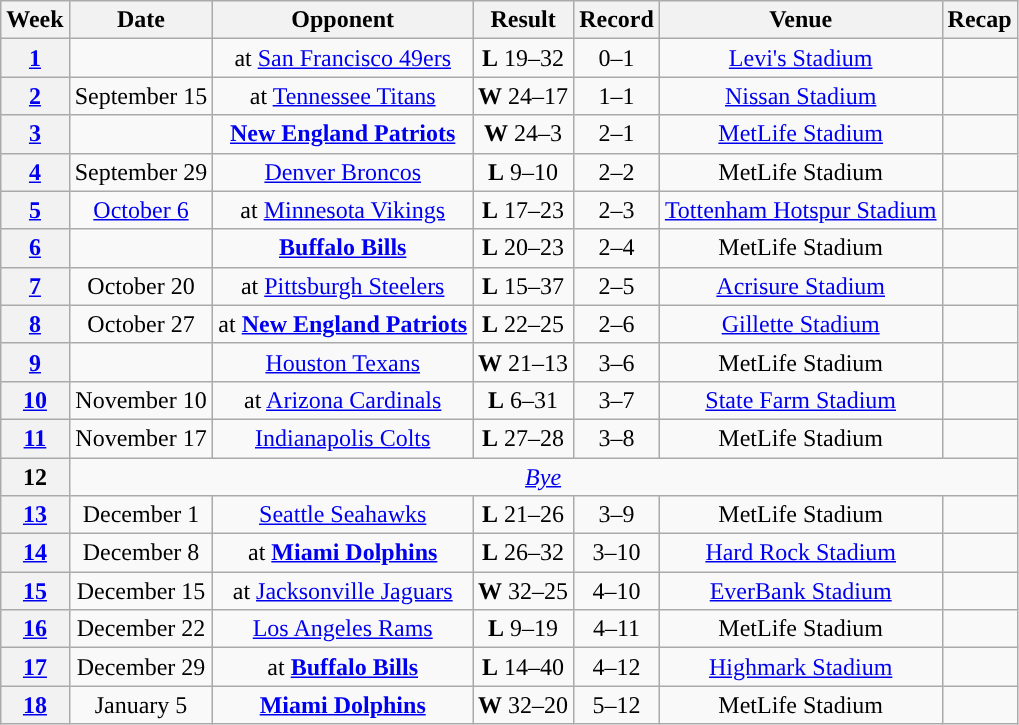<table class="wikitable" style="text-align:center">
<tr>
<th>Week</th>
<th>Date</th>
<th>Opponent</th>
<th>Result</th>
<th>Record</th>
<th>Venue</th>
<th>Recap</th>
</tr>
<tr>
<th><a href='#'>1</a></th>
<td></td>
<td>at <a href='#'>San Francisco 49ers</a></td>
<td><strong>L</strong> 19–32</td>
<td>0–1</td>
<td><a href='#'>Levi's Stadium</a></td>
<td></td>
</tr>
<tr>
<th><a href='#'>2</a></th>
<td>September 15</td>
<td>at <a href='#'>Tennessee Titans</a></td>
<td><strong>W</strong> 24–17</td>
<td>1–1</td>
<td><a href='#'>Nissan Stadium</a></td>
<td></td>
</tr>
<tr>
<th><a href='#'>3</a></th>
<td></td>
<td><a href='#'><strong>New England Patriots</strong></a></td>
<td><strong>W</strong> 24–3</td>
<td>2–1</td>
<td><a href='#'>MetLife Stadium</a></td>
<td></td>
</tr>
<tr>
<th><a href='#'>4</a></th>
<td>September 29</td>
<td><a href='#'>Denver Broncos</a></td>
<td><strong>L</strong> 9–10</td>
<td>2–2</td>
<td>MetLife Stadium</td>
<td></td>
</tr>
<tr>
<th><a href='#'>5</a></th>
<td><a href='#'>October 6</a></td>
<td>at <a href='#'>Minnesota Vikings</a></td>
<td><strong>L</strong> 17–23</td>
<td>2–3</td>
<td> <a href='#'>Tottenham Hotspur Stadium</a> </td>
<td></td>
</tr>
<tr>
<th><a href='#'>6</a></th>
<td></td>
<td><a href='#'><strong>Buffalo Bills</strong></a></td>
<td><strong>L</strong> 20–23</td>
<td>2–4</td>
<td>MetLife Stadium</td>
<td></td>
</tr>
<tr>
<th><a href='#'>7</a></th>
<td>October 20</td>
<td>at <a href='#'>Pittsburgh Steelers</a></td>
<td><strong>L</strong> 15–37</td>
<td>2–5</td>
<td><a href='#'>Acrisure Stadium</a></td>
<td></td>
</tr>
<tr>
<th><a href='#'>8</a></th>
<td>October 27</td>
<td>at <a href='#'><strong>New England Patriots</strong></a></td>
<td><strong>L</strong> 22–25</td>
<td>2–6</td>
<td><a href='#'>Gillette Stadium</a></td>
<td></td>
</tr>
<tr>
<th><a href='#'>9</a></th>
<td></td>
<td><a href='#'>Houston Texans</a></td>
<td><strong>W</strong> 21–13</td>
<td>3–6</td>
<td>MetLife Stadium</td>
<td></td>
</tr>
<tr>
<th><a href='#'>10</a></th>
<td>November 10</td>
<td>at <a href='#'>Arizona Cardinals</a></td>
<td><strong>L</strong> 6–31</td>
<td>3–7</td>
<td><a href='#'>State Farm Stadium</a></td>
<td></td>
</tr>
<tr>
<th><a href='#'>11</a></th>
<td>November 17</td>
<td><a href='#'>Indianapolis Colts</a></td>
<td><strong>L</strong> 27–28</td>
<td>3–8</td>
<td>MetLife Stadium</td>
<td></td>
</tr>
<tr>
<th>12</th>
<td colspan="6"><em><a href='#'>Bye</a></em></td>
</tr>
<tr>
<th><a href='#'>13</a></th>
<td>December 1</td>
<td><a href='#'>Seattle Seahawks</a></td>
<td><strong>L</strong> 21–26</td>
<td>3–9</td>
<td>MetLife Stadium</td>
<td></td>
</tr>
<tr>
<th><a href='#'>14</a></th>
<td>December 8</td>
<td>at <a href='#'><strong>Miami Dolphins</strong></a></td>
<td><strong>L</strong> 26–32 </td>
<td>3–10</td>
<td><a href='#'>Hard Rock Stadium</a></td>
<td></td>
</tr>
<tr>
<th><a href='#'>15</a></th>
<td>December 15</td>
<td>at <a href='#'>Jacksonville Jaguars</a></td>
<td><strong>W</strong> 32–25</td>
<td>4–10</td>
<td><a href='#'>EverBank Stadium</a></td>
<td></td>
</tr>
<tr>
<th><a href='#'>16</a></th>
<td>December 22</td>
<td><a href='#'>Los Angeles Rams</a></td>
<td><strong>L</strong> 9–19</td>
<td>4–11</td>
<td>MetLife Stadium</td>
<td></td>
</tr>
<tr>
<th><a href='#'>17</a></th>
<td>December 29</td>
<td>at <a href='#'><strong>Buffalo Bills</strong></a></td>
<td><strong>L</strong> 14–40</td>
<td>4–12</td>
<td><a href='#'>Highmark Stadium</a></td>
<td></td>
</tr>
<tr>
<th><a href='#'>18</a></th>
<td>January 5</td>
<td><a href='#'><strong>Miami Dolphins</strong></a></td>
<td><strong>W</strong> 32–20</td>
<td>5–12</td>
<td>MetLife Stadium</td>
<td></td>
</tr>
</table>
